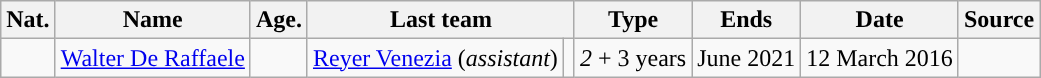<table class="wikitable sortable" style="text-align:center;">
<tr>
<th>Nat.</th>
<th>Name</th>
<th>Age.</th>
<th colspan=2>Last team</th>
<th>Type</th>
<th>Ends</th>
<th>Date</th>
<th>Source</th>
</tr>
<tr>
<td></td>
<td style="text-align:left;"><a href='#'>Walter De Raffaele</a></td>
<td></td>
<td style="text-align:left;"><a href='#'>Reyer Venezia</a> (<em>assistant</em>)</td>
<td></td>
<td><em>2</em> + 3 years</td>
<td>June 2021</td>
<td>12 March 2016</td>
<td></td>
</tr>
</table>
